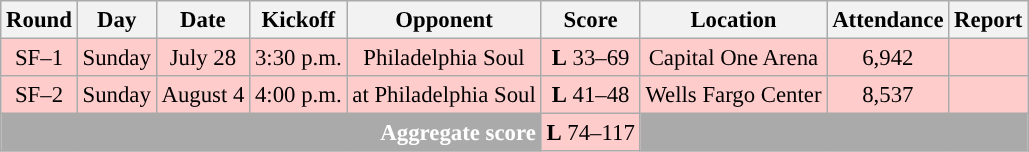<table class="wikitable" style="text-align:center; font-size: 95%;">
<tr>
<th>Round</th>
<th>Day</th>
<th>Date</th>
<th>Kickoff</th>
<th>Opponent</th>
<th>Score</th>
<th>Location</th>
<th>Attendance</th>
<th>Report</th>
</tr>
<tr bgcolor="#ffcccc">
<td>SF–1</td>
<td>Sunday</td>
<td>July 28</td>
<td>3:30 p.m.</td>
<td>Philadelphia Soul</td>
<td><strong>L</strong> 33–69</td>
<td>Capital One Arena</td>
<td>6,942</td>
<td></td>
</tr>
<tr bgcolor="#ffcccc">
<td>SF–2</td>
<td>Sunday</td>
<td>August 4</td>
<td>4:00 p.m.</td>
<td>at Philadelphia Soul</td>
<td><strong>L</strong> 41–48</td>
<td>Wells Fargo Center</td>
<td>8,537</td>
<td></td>
</tr>
<tr>
<td colspan=5 style="color:white; background:#aaaaaa; text-align:right"><strong>Aggregate score</strong></td>
<td style="background:#ffcccc"><strong>L</strong> 74–117</td>
<td colspan=3 style="background:#aaaaaa; color:white"></td>
</tr>
</table>
